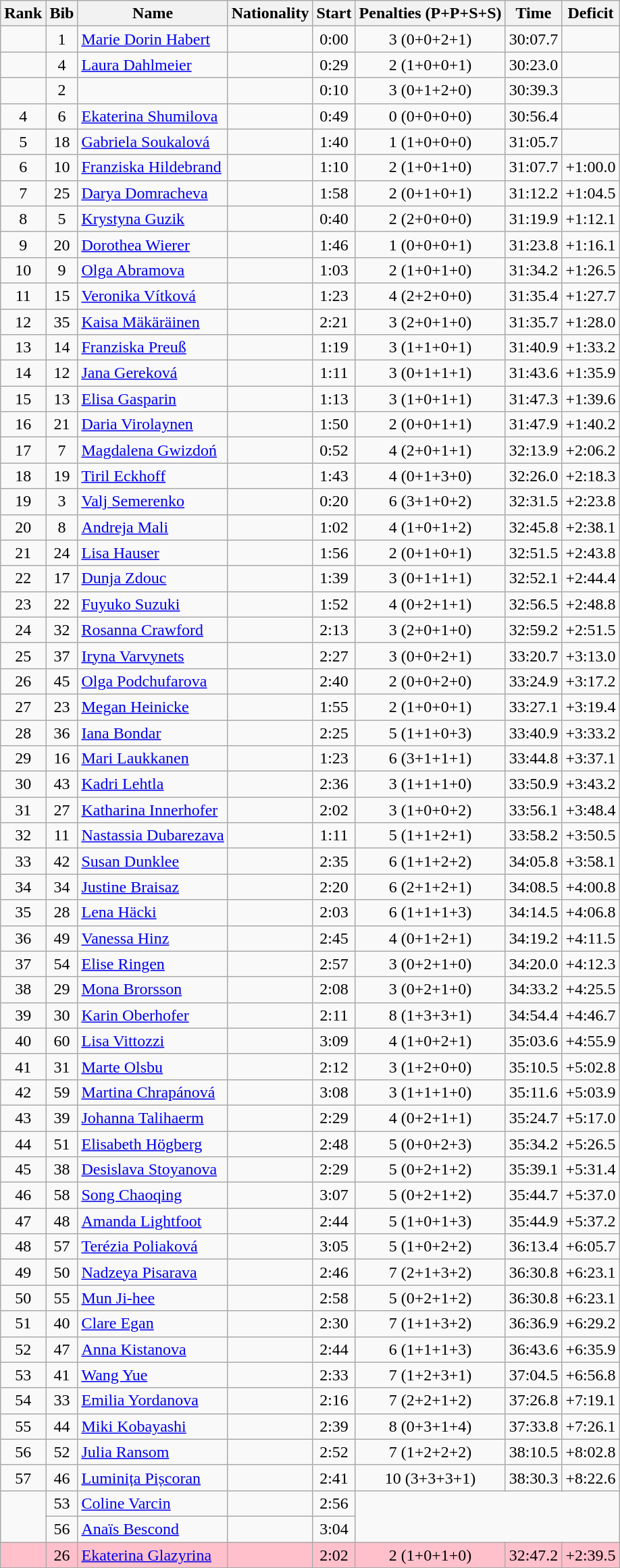<table class="wikitable sortable" style="text-align:center">
<tr>
<th data-sort-type=number>Rank</th>
<th>Bib</th>
<th>Name</th>
<th>Nationality</th>
<th>Start</th>
<th data-sort-type=number>Penalties (P+P+S+S)</th>
<th>Time</th>
<th>Deficit</th>
</tr>
<tr>
<td></td>
<td>1</td>
<td align=left><a href='#'>Marie Dorin Habert</a></td>
<td align=left></td>
<td>0:00</td>
<td>3 (0+0+2+1)</td>
<td>30:07.7</td>
<td></td>
</tr>
<tr>
<td></td>
<td>4</td>
<td align=left><a href='#'>Laura Dahlmeier</a></td>
<td align=left></td>
<td>0:29</td>
<td>2 (1+0+0+1)</td>
<td>30:23.0</td>
<td></td>
</tr>
<tr>
<td></td>
<td>2</td>
<td align=left></td>
<td align=left></td>
<td>0:10</td>
<td>3 (0+1+2+0)</td>
<td>30:39.3</td>
<td></td>
</tr>
<tr>
<td>4</td>
<td>6</td>
<td align=left><a href='#'>Ekaterina Shumilova</a></td>
<td align=left></td>
<td>0:49</td>
<td>0 (0+0+0+0)</td>
<td>30:56.4</td>
<td></td>
</tr>
<tr>
<td>5</td>
<td>18</td>
<td align=left><a href='#'>Gabriela Soukalová</a></td>
<td align=left></td>
<td>1:40</td>
<td>1 (1+0+0+0)</td>
<td>31:05.7</td>
<td></td>
</tr>
<tr>
<td>6</td>
<td>10</td>
<td align=left><a href='#'>Franziska Hildebrand</a></td>
<td align=left></td>
<td>1:10</td>
<td>2 (1+0+1+0)</td>
<td>31:07.7</td>
<td>+1:00.0</td>
</tr>
<tr>
<td>7</td>
<td>25</td>
<td align=left><a href='#'>Darya Domracheva</a></td>
<td align=left></td>
<td>1:58</td>
<td>2 (0+1+0+1)</td>
<td>31:12.2</td>
<td>+1:04.5</td>
</tr>
<tr>
<td>8</td>
<td>5</td>
<td align=left><a href='#'>Krystyna Guzik</a></td>
<td align=left></td>
<td>0:40</td>
<td>2 (2+0+0+0)</td>
<td>31:19.9</td>
<td>+1:12.1</td>
</tr>
<tr>
<td>9</td>
<td>20</td>
<td align=left><a href='#'>Dorothea Wierer</a></td>
<td align=left></td>
<td>1:46</td>
<td>1 (0+0+0+1)</td>
<td>31:23.8</td>
<td>+1:16.1</td>
</tr>
<tr>
<td>10</td>
<td>9</td>
<td align=left><a href='#'>Olga Abramova</a></td>
<td align=left></td>
<td>1:03</td>
<td>2 (1+0+1+0)</td>
<td>31:34.2</td>
<td>+1:26.5</td>
</tr>
<tr>
<td>11</td>
<td>15</td>
<td align=left><a href='#'>Veronika Vítková</a></td>
<td align=left></td>
<td>1:23</td>
<td>4 (2+2+0+0)</td>
<td>31:35.4</td>
<td>+1:27.7</td>
</tr>
<tr>
<td>12</td>
<td>35</td>
<td align=left><a href='#'>Kaisa Mäkäräinen</a></td>
<td align=left></td>
<td>2:21</td>
<td>3 (2+0+1+0)</td>
<td>31:35.7</td>
<td>+1:28.0</td>
</tr>
<tr>
<td>13</td>
<td>14</td>
<td align=left><a href='#'>Franziska Preuß</a></td>
<td align=left></td>
<td>1:19</td>
<td>3 (1+1+0+1)</td>
<td>31:40.9</td>
<td>+1:33.2</td>
</tr>
<tr>
<td>14</td>
<td>12</td>
<td align=left><a href='#'>Jana Gereková</a></td>
<td align=left></td>
<td>1:11</td>
<td>3 (0+1+1+1)</td>
<td>31:43.6</td>
<td>+1:35.9</td>
</tr>
<tr>
<td>15</td>
<td>13</td>
<td align=left><a href='#'>Elisa Gasparin</a></td>
<td align=left></td>
<td>1:13</td>
<td>3 (1+0+1+1)</td>
<td>31:47.3</td>
<td>+1:39.6</td>
</tr>
<tr>
<td>16</td>
<td>21</td>
<td align=left><a href='#'>Daria Virolaynen</a></td>
<td align=left></td>
<td>1:50</td>
<td>2 (0+0+1+1)</td>
<td>31:47.9</td>
<td>+1:40.2</td>
</tr>
<tr>
<td>17</td>
<td>7</td>
<td align=left><a href='#'>Magdalena Gwizdoń</a></td>
<td align=left></td>
<td>0:52</td>
<td>4 (2+0+1+1)</td>
<td>32:13.9</td>
<td>+2:06.2</td>
</tr>
<tr>
<td>18</td>
<td>19</td>
<td align=left><a href='#'>Tiril Eckhoff</a></td>
<td align=left></td>
<td>1:43</td>
<td>4 (0+1+3+0)</td>
<td>32:26.0</td>
<td>+2:18.3</td>
</tr>
<tr>
<td>19</td>
<td>3</td>
<td align=left><a href='#'>Valj Semerenko</a></td>
<td align=left></td>
<td>0:20</td>
<td>6 (3+1+0+2)</td>
<td>32:31.5</td>
<td>+2:23.8</td>
</tr>
<tr>
<td>20</td>
<td>8</td>
<td align=left><a href='#'>Andreja Mali</a></td>
<td align=left></td>
<td>1:02</td>
<td>4 (1+0+1+2)</td>
<td>32:45.8</td>
<td>+2:38.1</td>
</tr>
<tr>
<td>21</td>
<td>24</td>
<td align=left><a href='#'>Lisa Hauser</a></td>
<td align=left></td>
<td>1:56</td>
<td>2 (0+1+0+1)</td>
<td>32:51.5</td>
<td>+2:43.8</td>
</tr>
<tr>
<td>22</td>
<td>17</td>
<td align=left><a href='#'>Dunja Zdouc</a></td>
<td align=left></td>
<td>1:39</td>
<td>3 (0+1+1+1)</td>
<td>32:52.1</td>
<td>+2:44.4</td>
</tr>
<tr>
<td>23</td>
<td>22</td>
<td align=left><a href='#'>Fuyuko Suzuki</a></td>
<td align=left></td>
<td>1:52</td>
<td>4 (0+2+1+1)</td>
<td>32:56.5</td>
<td>+2:48.8</td>
</tr>
<tr>
<td>24</td>
<td>32</td>
<td align=left><a href='#'>Rosanna Crawford</a></td>
<td align=left></td>
<td>2:13</td>
<td>3 (2+0+1+0)</td>
<td>32:59.2</td>
<td>+2:51.5</td>
</tr>
<tr>
<td>25</td>
<td>37</td>
<td align=left><a href='#'>Iryna Varvynets</a></td>
<td align=left></td>
<td>2:27</td>
<td>3 (0+0+2+1)</td>
<td>33:20.7</td>
<td>+3:13.0</td>
</tr>
<tr>
<td>26</td>
<td>45</td>
<td align=left><a href='#'>Olga Podchufarova</a></td>
<td align=left></td>
<td>2:40</td>
<td>2 (0+0+2+0)</td>
<td>33:24.9</td>
<td>+3:17.2</td>
</tr>
<tr>
<td>27</td>
<td>23</td>
<td align=left><a href='#'>Megan Heinicke</a></td>
<td align=left></td>
<td>1:55</td>
<td>2 (1+0+0+1)</td>
<td>33:27.1</td>
<td>+3:19.4</td>
</tr>
<tr>
<td>28</td>
<td>36</td>
<td align=left><a href='#'>Iana Bondar</a></td>
<td align=left></td>
<td>2:25</td>
<td>5 (1+1+0+3)</td>
<td>33:40.9</td>
<td>+3:33.2</td>
</tr>
<tr>
<td>29</td>
<td>16</td>
<td align=left><a href='#'>Mari Laukkanen</a></td>
<td align=left></td>
<td>1:23</td>
<td>6 (3+1+1+1)</td>
<td>33:44.8</td>
<td>+3:37.1</td>
</tr>
<tr>
<td>30</td>
<td>43</td>
<td align=left><a href='#'>Kadri Lehtla</a></td>
<td align=left></td>
<td>2:36</td>
<td>3 (1+1+1+0)</td>
<td>33:50.9</td>
<td>+3:43.2</td>
</tr>
<tr>
<td>31</td>
<td>27</td>
<td align=left><a href='#'>Katharina Innerhofer</a></td>
<td align=left></td>
<td>2:02</td>
<td>3 (1+0+0+2)</td>
<td>33:56.1</td>
<td>+3:48.4</td>
</tr>
<tr>
<td>32</td>
<td>11</td>
<td align=left><a href='#'>Nastassia Dubarezava</a></td>
<td align=left></td>
<td>1:11</td>
<td>5 (1+1+2+1)</td>
<td>33:58.2</td>
<td>+3:50.5</td>
</tr>
<tr>
<td>33</td>
<td>42</td>
<td align=left><a href='#'>Susan Dunklee</a></td>
<td align=left></td>
<td>2:35</td>
<td>6 (1+1+2+2)</td>
<td>34:05.8</td>
<td>+3:58.1</td>
</tr>
<tr>
<td>34</td>
<td>34</td>
<td align=left><a href='#'>Justine Braisaz</a></td>
<td align=left></td>
<td>2:20</td>
<td>6 (2+1+2+1)</td>
<td>34:08.5</td>
<td>+4:00.8</td>
</tr>
<tr>
<td>35</td>
<td>28</td>
<td align=left><a href='#'>Lena Häcki</a></td>
<td align=left></td>
<td>2:03</td>
<td>6 (1+1+1+3)</td>
<td>34:14.5</td>
<td>+4:06.8</td>
</tr>
<tr>
<td>36</td>
<td>49</td>
<td align=left><a href='#'>Vanessa Hinz</a></td>
<td align=left></td>
<td>2:45</td>
<td>4 (0+1+2+1)</td>
<td>34:19.2</td>
<td>+4:11.5</td>
</tr>
<tr>
<td>37</td>
<td>54</td>
<td align=left><a href='#'>Elise Ringen</a></td>
<td align=left></td>
<td>2:57</td>
<td>3 (0+2+1+0)</td>
<td>34:20.0</td>
<td>+4:12.3</td>
</tr>
<tr>
<td>38</td>
<td>29</td>
<td align=left><a href='#'>Mona Brorsson</a></td>
<td align=left></td>
<td>2:08</td>
<td>3 (0+2+1+0)</td>
<td>34:33.2</td>
<td>+4:25.5</td>
</tr>
<tr>
<td>39</td>
<td>30</td>
<td align=left><a href='#'>Karin Oberhofer</a></td>
<td align=left></td>
<td>2:11</td>
<td>8 (1+3+3+1)</td>
<td>34:54.4</td>
<td>+4:46.7</td>
</tr>
<tr>
<td>40</td>
<td>60</td>
<td align=left><a href='#'>Lisa Vittozzi</a></td>
<td align=left></td>
<td>3:09</td>
<td>4 (1+0+2+1)</td>
<td>35:03.6</td>
<td>+4:55.9</td>
</tr>
<tr>
<td>41</td>
<td>31</td>
<td align=left><a href='#'>Marte Olsbu</a></td>
<td align=left></td>
<td>2:12</td>
<td>3 (1+2+0+0)</td>
<td>35:10.5</td>
<td>+5:02.8</td>
</tr>
<tr>
<td>42</td>
<td>59</td>
<td align=left><a href='#'>Martina Chrapánová</a></td>
<td align=left></td>
<td>3:08</td>
<td>3 (1+1+1+0)</td>
<td>35:11.6</td>
<td>+5:03.9</td>
</tr>
<tr>
<td>43</td>
<td>39</td>
<td align=left><a href='#'>Johanna Talihaerm</a></td>
<td align=left></td>
<td>2:29</td>
<td>4 (0+2+1+1)</td>
<td>35:24.7</td>
<td>+5:17.0</td>
</tr>
<tr>
<td>44</td>
<td>51</td>
<td align=left><a href='#'>Elisabeth Högberg</a></td>
<td align=left></td>
<td>2:48</td>
<td>5 (0+0+2+3)</td>
<td>35:34.2</td>
<td>+5:26.5</td>
</tr>
<tr>
<td>45</td>
<td>38</td>
<td align=left><a href='#'>Desislava Stoyanova</a></td>
<td align=left></td>
<td>2:29</td>
<td>5 (0+2+1+2)</td>
<td>35:39.1</td>
<td>+5:31.4</td>
</tr>
<tr>
<td>46</td>
<td>58</td>
<td align=left><a href='#'>Song Chaoqing</a></td>
<td align=left></td>
<td>3:07</td>
<td>5 (0+2+1+2)</td>
<td>35:44.7</td>
<td>+5:37.0</td>
</tr>
<tr>
<td>47</td>
<td>48</td>
<td align=left><a href='#'>Amanda Lightfoot</a></td>
<td align=left></td>
<td>2:44</td>
<td>5 (1+0+1+3)</td>
<td>35:44.9</td>
<td>+5:37.2</td>
</tr>
<tr>
<td>48</td>
<td>57</td>
<td align=left><a href='#'>Terézia Poliaková</a></td>
<td align=left></td>
<td>3:05</td>
<td>5 (1+0+2+2)</td>
<td>36:13.4</td>
<td>+6:05.7</td>
</tr>
<tr>
<td>49</td>
<td>50</td>
<td align=left><a href='#'>Nadzeya Pisarava</a></td>
<td align=left></td>
<td>2:46</td>
<td>7 (2+1+3+2)</td>
<td>36:30.8</td>
<td>+6:23.1</td>
</tr>
<tr>
<td>50</td>
<td>55</td>
<td align=left><a href='#'>Mun Ji-hee</a></td>
<td align=left></td>
<td>2:58</td>
<td>5 (0+2+1+2)</td>
<td>36:30.8</td>
<td>+6:23.1</td>
</tr>
<tr>
<td>51</td>
<td>40</td>
<td align=left><a href='#'>Clare Egan</a></td>
<td align=left></td>
<td>2:30</td>
<td>7 (1+1+3+2)</td>
<td>36:36.9</td>
<td>+6:29.2</td>
</tr>
<tr>
<td>52</td>
<td>47</td>
<td align=left><a href='#'>Anna Kistanova</a></td>
<td align=left></td>
<td>2:44</td>
<td>6 (1+1+1+3)</td>
<td>36:43.6</td>
<td>+6:35.9</td>
</tr>
<tr>
<td>53</td>
<td>41</td>
<td align=left><a href='#'>Wang Yue</a></td>
<td align=left></td>
<td>2:33</td>
<td>7 (1+2+3+1)</td>
<td>37:04.5</td>
<td>+6:56.8</td>
</tr>
<tr>
<td>54</td>
<td>33</td>
<td align=left><a href='#'>Emilia Yordanova</a></td>
<td align=left></td>
<td>2:16</td>
<td>7 (2+2+1+2)</td>
<td>37:26.8</td>
<td>+7:19.1</td>
</tr>
<tr>
<td>55</td>
<td>44</td>
<td align=left><a href='#'>Miki Kobayashi</a></td>
<td align=left></td>
<td>2:39</td>
<td>8 (0+3+1+4)</td>
<td>37:33.8</td>
<td>+7:26.1</td>
</tr>
<tr>
<td>56</td>
<td>52</td>
<td align=left><a href='#'>Julia Ransom</a></td>
<td align=left></td>
<td>2:52</td>
<td>7 (1+2+2+2)</td>
<td>38:10.5</td>
<td>+8:02.8</td>
</tr>
<tr>
<td>57</td>
<td>46</td>
<td align=left><a href='#'>Luminița Pișcoran</a></td>
<td align=left></td>
<td>2:41</td>
<td>10 (3+3+3+1)</td>
<td>38:30.3</td>
<td>+8:22.6</td>
</tr>
<tr>
<td rowspan=2></td>
<td>53</td>
<td align=left><a href='#'>Coline Varcin</a></td>
<td align=left></td>
<td>2:56</td>
<td colspan=3 rowspan=2></td>
</tr>
<tr>
<td>56</td>
<td align=left><a href='#'>Anaïs Bescond</a></td>
<td align=left></td>
<td>3:04</td>
</tr>
<tr bgcolor=pink>
<td></td>
<td>26</td>
<td align=left><a href='#'>Ekaterina Glazyrina</a></td>
<td align=left></td>
<td>2:02</td>
<td>2 (1+0+1+0)</td>
<td>32:47.2</td>
<td>+2:39.5</td>
</tr>
</table>
